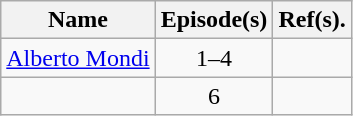<table class="wikitable" style="text-align:center;">
<tr>
<th>Name</th>
<th>Episode(s)</th>
<th>Ref(s).</th>
</tr>
<tr>
<td><a href='#'>Alberto Mondi</a></td>
<td>1–4</td>
<td></td>
</tr>
<tr>
<td></td>
<td>6</td>
<td></td>
</tr>
</table>
